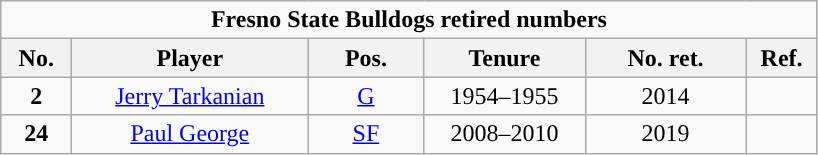<table class="wikitable sortable" style="text-align:center">
<tr>
<td colspan=6><strong>Fresno State Bulldogs retired numbers</strong></td>
</tr>
<tr>
<th width=40px>No.</th>
<th width=150px>Player</th>
<th width=70px>Pos.</th>
<th width=100px>Tenure</th>
<th width=100px>No. ret.</th>
<th width=40px>Ref.</th>
</tr>
<tr>
<td><strong>2</strong></td>
<td><a href='#'>Jerry Tarkanian</a></td>
<td><a href='#'>G</a></td>
<td>1954–1955</td>
<td>2014</td>
<td></td>
</tr>
<tr>
<td><strong>24</strong></td>
<td><a href='#'>Paul George</a></td>
<td><a href='#'>SF</a></td>
<td>2008–2010</td>
<td>2019</td>
<td></td>
</tr>
</table>
